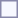<table style="border:1px solid #8888aa; background-color:#f7f8ff; padding:5px; font-size:95%; margin: 0px 12px 12px 0px;">
</table>
